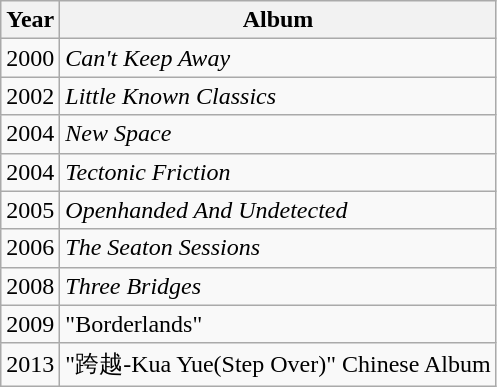<table class="wikitable" border="1">
<tr>
<th>Year</th>
<th>Album</th>
</tr>
<tr>
<td>2000</td>
<td><em>Can't Keep Away</em></td>
</tr>
<tr>
<td>2002</td>
<td><em>Little Known Classics</em></td>
</tr>
<tr>
<td>2004</td>
<td><em>New Space</em></td>
</tr>
<tr>
<td>2004</td>
<td><em>Tectonic Friction</em></td>
</tr>
<tr>
<td>2005</td>
<td><em>Openhanded And Undetected</em></td>
</tr>
<tr>
<td>2006</td>
<td><em>The Seaton Sessions</em></td>
</tr>
<tr>
<td>2008</td>
<td><em>Three Bridges</em></td>
</tr>
<tr>
<td>2009</td>
<td>"Borderlands"</td>
</tr>
<tr>
<td>2013</td>
<td>"跨越-Kua Yue(Step Over)" Chinese Album</td>
</tr>
</table>
